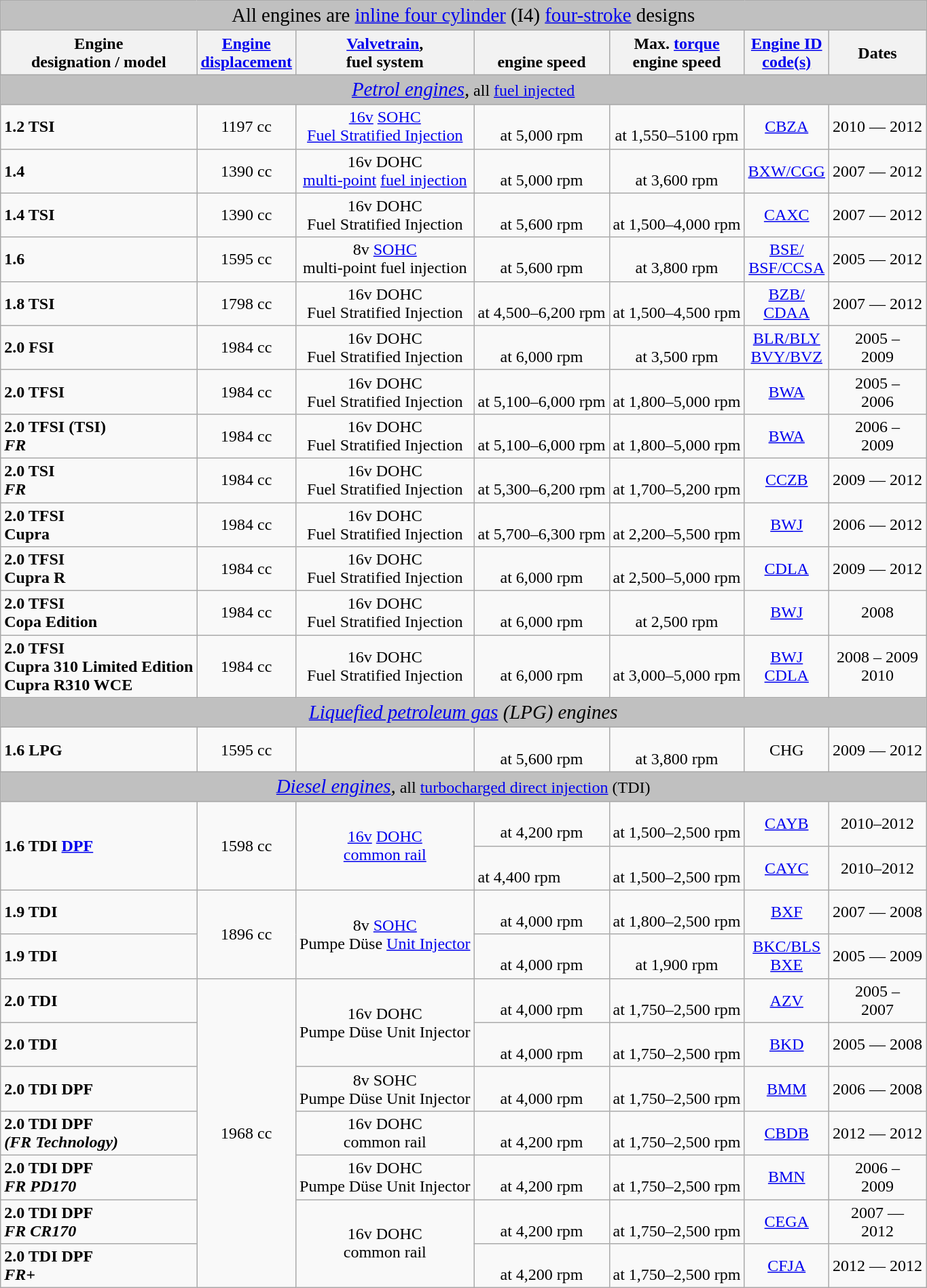<table class="wikitable" style="text-align:center;">
<tr>
<td colspan="7" style="background:silver"><big>All engines are <a href='#'>inline four cylinder</a> (I4) <a href='#'>four-stroke</a> designs</big></td>
</tr>
<tr>
<th>Engine<br>designation / model</th>
<th><a href='#'>Engine<br>displacement</a></th>
<th><a href='#'>Valvetrain</a>,<br>fuel system</th>
<th><br> engine speed</th>
<th>Max. <a href='#'>torque</a><br> engine speed</th>
<th><a href='#'>Engine ID<br>code(s)</a></th>
<th>Dates</th>
</tr>
<tr>
<td colspan="7" style="background:silver"><big><em><a href='#'>Petrol engines</a>,</em></big> all <a href='#'>fuel injected</a></td>
</tr>
<tr>
<td align=left><strong>1.2 TSI</strong></td>
<td>1197 cc</td>
<td><a href='#'>16v</a> <a href='#'>SOHC</a><br><a href='#'>Fuel Stratified Injection</a></td>
<td><br>at 5,000 rpm</td>
<td><br>at 1,550–5100 rpm</td>
<td><a href='#'>CBZA</a></td>
<td>2010 — 2012</td>
</tr>
<tr>
<td align=left><strong>1.4</strong></td>
<td>1390 cc</td>
<td>16v DOHC<br><a href='#'>multi-point</a> <a href='#'>fuel injection</a></td>
<td><br>at 5,000 rpm</td>
<td><br>at 3,600 rpm</td>
<td><a href='#'>BXW/CGG</a></td>
<td>2007 — 2012</td>
</tr>
<tr>
<td align=left><strong>1.4 TSI</strong></td>
<td>1390 cc</td>
<td>16v DOHC<br>Fuel Stratified Injection</td>
<td><br>at 5,600 rpm</td>
<td><br>at 1,500–4,000 rpm</td>
<td><a href='#'>CAXC</a></td>
<td>2007 — 2012</td>
</tr>
<tr>
<td align=left><strong>1.6</strong></td>
<td>1595 cc</td>
<td>8v <a href='#'>SOHC</a><br>multi-point fuel injection</td>
<td><br>at 5,600 rpm</td>
<td><br>at 3,800 rpm</td>
<td><a href='#'>BSE/<br>BSF/CCSA</a></td>
<td>2005 — 2012</td>
</tr>
<tr>
<td align=left><strong>1.8 TSI</strong></td>
<td>1798 cc</td>
<td>16v DOHC<br>Fuel Stratified Injection</td>
<td><br>at 4,500–6,200 rpm</td>
<td><br>at 1,500–4,500 rpm</td>
<td><a href='#'>BZB/<br>CDAA</a></td>
<td>2007 — 2012</td>
</tr>
<tr>
<td align=left><strong>2.0 FSI</strong></td>
<td>1984 cc</td>
<td>16v DOHC<br>Fuel Stratified Injection</td>
<td><br>at 6,000 rpm</td>
<td><br>at 3,500 rpm</td>
<td><a href='#'>BLR/BLY<br>BVY/BVZ</a></td>
<td>2005 – <br>2009</td>
</tr>
<tr>
<td align=left><strong>2.0 TFSI</strong></td>
<td>1984 cc</td>
<td>16v DOHC<br>Fuel Stratified Injection</td>
<td><br>at 5,100–6,000 rpm</td>
<td><br>at 1,800–5,000 rpm</td>
<td><a href='#'>BWA</a></td>
<td>2005 – <br>2006</td>
</tr>
<tr>
<td align=left><strong>2.0 TFSI (TSI)<br><em>FR</em> </strong></td>
<td>1984 cc</td>
<td>16v DOHC<br>Fuel Stratified Injection</td>
<td><br>at 5,100–6,000 rpm</td>
<td><br>at 1,800–5,000 rpm</td>
<td><a href='#'>BWA</a></td>
<td>2006 – <br>2009</td>
</tr>
<tr>
<td align=left><strong>2.0 TSI<br><em>FR</em> </strong></td>
<td>1984 cc</td>
<td>16v DOHC<br>Fuel Stratified Injection</td>
<td><br>at 5,300–6,200 rpm</td>
<td><br>at 1,700–5,200 rpm</td>
<td><a href='#'>CCZB</a></td>
<td>2009 — 2012</td>
</tr>
<tr>
<td align=left><strong>2.0 TFSI<br>Cupra</strong></td>
<td>1984 cc</td>
<td>16v DOHC<br>Fuel Stratified Injection</td>
<td><br>at 5,700–6,300 rpm</td>
<td><br>at 2,200–5,500 rpm</td>
<td><a href='#'>BWJ</a></td>
<td>2006 — 2012</td>
</tr>
<tr>
<td align=left><strong>2.0 TFSI<br>Cupra R</strong></td>
<td>1984 cc</td>
<td>16v DOHC<br>Fuel Stratified Injection</td>
<td><br>at 6,000 rpm</td>
<td><br>at 2,500–5,000 rpm</td>
<td><a href='#'>CDLA</a></td>
<td>2009 — 2012</td>
</tr>
<tr>
<td align=left><strong>2.0 TFSI<br>Copa Edition</strong></td>
<td>1984 cc</td>
<td>16v DOHC<br>Fuel Stratified Injection</td>
<td><br>at 6,000 rpm</td>
<td><br>at 2,500 rpm</td>
<td><a href='#'>BWJ</a></td>
<td>2008</td>
</tr>
<tr>
<td align=left><strong>2.0 TFSI<br>Cupra 310 Limited Edition</strong><br><strong>Cupra R310 WCE</strong></td>
<td>1984 cc</td>
<td>16v DOHC<br>Fuel Stratified Injection</td>
<td><br>at 6,000 rpm</td>
<td><br>at 3,000–5,000 rpm</td>
<td><a href='#'>BWJ<br>CDLA</a></td>
<td>2008 – 2009<br>2010</td>
</tr>
<tr>
<td colspan="7" style="background:silver"><big><em><a href='#'>Liquefied petroleum gas</a> (LPG) engines</em></big></td>
</tr>
<tr>
<td align=left><strong>1.6 LPG</strong></td>
<td>1595 cc</td>
<td></td>
<td><br>at 5,600 rpm</td>
<td><br>at 3,800 rpm</td>
<td list of Volkswagen Group LPG engines#1.6 72–75>CHG</td>
<td>2009 — 2012</td>
</tr>
<tr>
<td colspan="7" style="background:silver"><big><em><a href='#'>Diesel engines</a>,</em></big> all <a href='#'>turbocharged direct injection</a> (TDI)</td>
</tr>
<tr>
<td align=left rowspan="2"><strong>1.6 TDI <a href='#'>DPF</a></strong></td>
<td rowspan="2">1598 cc</td>
<td rowspan="2"><a href='#'>16v</a> <a href='#'>DOHC</a><br><a href='#'>common rail</a></td>
<td><br>at 4,200 rpm</td>
<td><br>at 1,500–2,500 rpm</td>
<td><a href='#'>CAYB</a></td>
<td>2010–2012</td>
</tr>
<tr>
<td align=left><br>at 4,400 rpm</td>
<td><br>at 1,500–2,500 rpm</td>
<td><a href='#'>CAYC</a></td>
<td>2010–2012</td>
</tr>
<tr>
<td align=left><strong>1.9 TDI</strong></td>
<td rowspan="2">1896 cc</td>
<td rowspan="2">8v <a href='#'>SOHC</a><br>Pumpe Düse <a href='#'>Unit Injector</a></td>
<td><br>at 4,000 rpm</td>
<td><br>at 1,800–2,500 rpm</td>
<td><a href='#'>BXF</a></td>
<td>2007 — 2008</td>
</tr>
<tr>
<td align=left><strong>1.9 TDI</strong></td>
<td><br>at 4,000 rpm</td>
<td><br>at 1,900 rpm</td>
<td><a href='#'>BKC/BLS<br>BXE</a></td>
<td>2005 — 2009</td>
</tr>
<tr>
<td align=left><strong>2.0 TDI</strong></td>
<td rowspan="7">1968 cc</td>
<td rowspan="2">16v DOHC<br>Pumpe Düse Unit Injector</td>
<td><br>at 4,000 rpm</td>
<td><br>at 1,750–2,500 rpm</td>
<td><a href='#'>AZV</a></td>
<td>2005 – <br>2007</td>
</tr>
<tr>
<td align=left><strong>2.0 TDI</strong></td>
<td><br>at 4,000 rpm</td>
<td><br>at 1,750–2,500 rpm</td>
<td><a href='#'>BKD</a></td>
<td>2005 — 2008</td>
</tr>
<tr>
<td align=left><strong>2.0 TDI DPF</strong></td>
<td>8v SOHC<br>Pumpe Düse Unit Injector</td>
<td><br>at 4,000 rpm</td>
<td><br>at 1,750–2,500 rpm</td>
<td><a href='#'>BMM</a></td>
<td>2006 — 2008</td>
</tr>
<tr>
<td align=left><strong>2.0 TDI DPF<br><em>(FR Technology)</em> </strong></td>
<td>16v DOHC<br>common rail</td>
<td><br>at 4,200 rpm</td>
<td><br>at 1,750–2,500 rpm</td>
<td><a href='#'>CBDB</a></td>
<td>2012 — 2012</td>
</tr>
<tr>
<td align=left><strong>2.0 TDI DPF<br><em>FR PD170</em> </strong></td>
<td>16v DOHC<br>Pumpe Düse Unit Injector</td>
<td><br>at 4,200 rpm</td>
<td><br>at 1,750–2,500 rpm</td>
<td><a href='#'>BMN</a></td>
<td>2006 – <br>2009</td>
</tr>
<tr>
<td align=left><strong>2.0 TDI DPF<br><em>FR CR170</em> </strong></td>
<td rowspan="2">16v DOHC<br>common rail</td>
<td><br>at 4,200 rpm</td>
<td><br>at 1,750–2,500 rpm</td>
<td><a href='#'>CEGA</a></td>
<td>2007 — <br>2012</td>
</tr>
<tr>
<td align=left><strong>2.0 TDI DPF<br><em>FR+</em> </strong></td>
<td><br>at 4,200 rpm</td>
<td><br>at 1,750–2,500 rpm</td>
<td><a href='#'>CFJA</a></td>
<td>2012 — 2012</td>
</tr>
</table>
